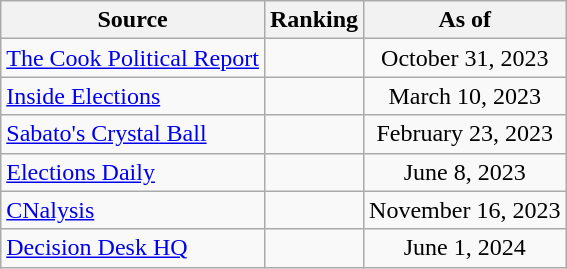<table class="wikitable" style="text-align:center">
<tr>
<th>Source</th>
<th>Ranking</th>
<th>As of</th>
</tr>
<tr>
<td align=left><a href='#'>The Cook Political Report</a></td>
<td></td>
<td>October 31, 2023</td>
</tr>
<tr>
<td align=left><a href='#'>Inside Elections</a></td>
<td></td>
<td>March 10, 2023</td>
</tr>
<tr>
<td align=left><a href='#'>Sabato's Crystal Ball</a></td>
<td></td>
<td>February 23, 2023</td>
</tr>
<tr>
<td align=left><a href='#'>Elections Daily</a></td>
<td></td>
<td>June 8, 2023</td>
</tr>
<tr>
<td align=left><a href='#'>CNalysis</a></td>
<td></td>
<td>November 16, 2023</td>
</tr>
<tr>
<td align=left><a href='#'>Decision Desk HQ</a></td>
<td></td>
<td>June 1, 2024</td>
</tr>
</table>
